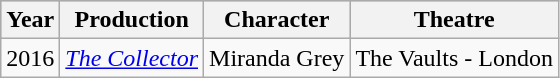<table class="wikitable">
<tr style="background:#b0c4de;">
<th>Year</th>
<th>Production</th>
<th>Character</th>
<th>Theatre</th>
</tr>
<tr>
<td>2016</td>
<td><em><a href='#'>The Collector</a></em></td>
<td>Miranda Grey</td>
<td>The Vaults - London</td>
</tr>
</table>
